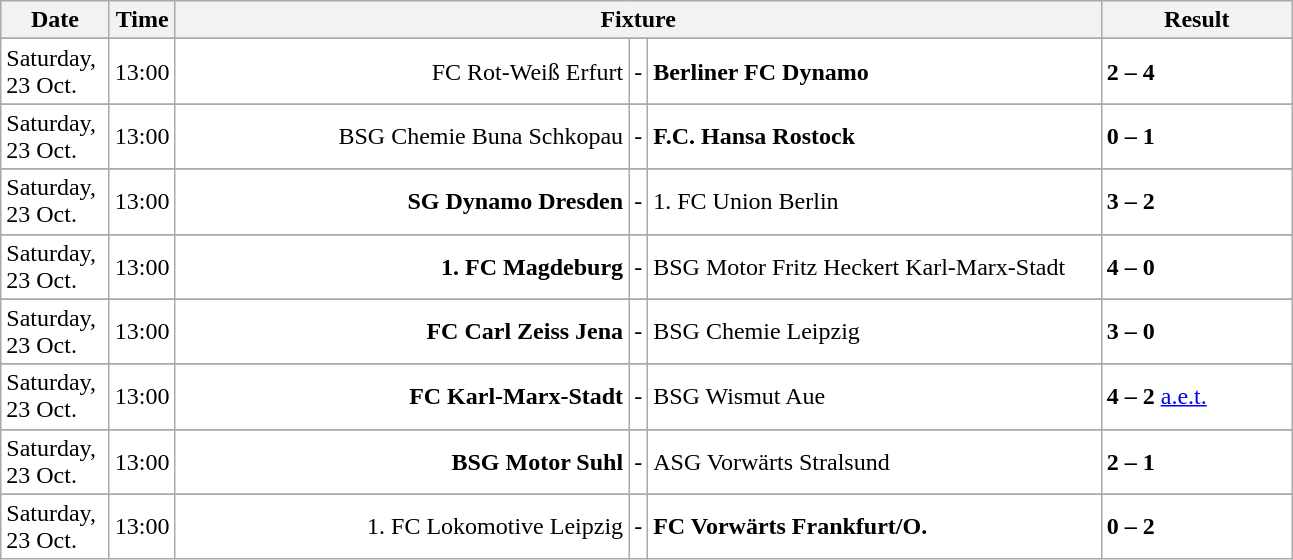<table class="wikitable">
<tr ---->
<th style="width:65px;">Date</th>
<th style="width:25px;">Time</th>
<th colspan=3>Fixture</th>
<th style="width:120px;">Result</th>
</tr>
<tr ---->
</tr>
<tr bgcolor="#FFFFFF">
<td>Saturday, 23 Oct.</td>
<td>13:00</td>
<td style="width:295px;" align="right">FC Rot-Weiß Erfurt</td>
<td>-</td>
<td style="width:295px;"><strong>Berliner FC Dynamo</strong></td>
<td><strong>2 – 4</strong></td>
</tr>
<tr ---->
</tr>
<tr bgcolor="#FFFFFF">
<td>Saturday, 23 Oct.</td>
<td>13:00</td>
<td align="right">BSG Chemie Buna Schkopau</td>
<td>-</td>
<td><strong>F.C. Hansa Rostock</strong></td>
<td><strong>0 – 1</strong></td>
</tr>
<tr ---->
</tr>
<tr bgcolor="#FFFFFF">
<td>Saturday, 23 Oct.</td>
<td>13:00</td>
<td align="right"><strong>SG Dynamo Dresden</strong></td>
<td>-</td>
<td>1. FC Union Berlin</td>
<td><strong>3 – 2</strong></td>
</tr>
<tr ---->
</tr>
<tr bgcolor="#FFFFFF">
<td>Saturday, 23 Oct.</td>
<td>13:00</td>
<td align="right"><strong>1. FC Magdeburg</strong></td>
<td>-</td>
<td>BSG Motor Fritz Heckert Karl-Marx-Stadt</td>
<td><strong>4 – 0</strong></td>
</tr>
<tr ---->
</tr>
<tr bgcolor="#FFFFFF">
<td>Saturday, 23 Oct.</td>
<td>13:00</td>
<td align="right"><strong>FC Carl Zeiss Jena</strong></td>
<td>-</td>
<td>BSG Chemie Leipzig</td>
<td><strong>3 – 0</strong></td>
</tr>
<tr ---->
</tr>
<tr bgcolor="#FFFFFF">
<td>Saturday, 23 Oct.</td>
<td>13:00</td>
<td align="right"><strong>FC Karl-Marx-Stadt</strong></td>
<td>-</td>
<td>BSG Wismut Aue</td>
<td><strong>4 – 2</strong>  <a href='#'>a.e.t.</a></td>
</tr>
<tr ---->
</tr>
<tr bgcolor="#FFFFFF">
<td>Saturday, 23 Oct.</td>
<td>13:00</td>
<td align="right"><strong>BSG Motor Suhl</strong></td>
<td>-</td>
<td>ASG Vorwärts Stralsund</td>
<td><strong>2 – 1</strong></td>
</tr>
<tr ---->
</tr>
<tr bgcolor="#FFFFFF">
<td>Saturday, 23 Oct.</td>
<td>13:00</td>
<td align="right">1. FC Lokomotive Leipzig</td>
<td>-</td>
<td><strong>FC Vorwärts Frankfurt/O.</strong></td>
<td><strong>0 – 2</strong></td>
</tr>
</table>
